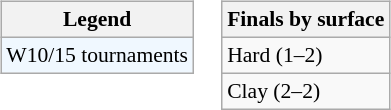<table>
<tr valign=top>
<td><br><table class=wikitable style="font-size:90%">
<tr>
<th>Legend</th>
</tr>
<tr style="background:#f0f8ff;">
<td>W10/15 tournaments</td>
</tr>
</table>
</td>
<td><br><table class=wikitable style="font-size:90%">
<tr>
<th>Finals by surface</th>
</tr>
<tr>
<td>Hard (1–2)</td>
</tr>
<tr>
<td>Clay (2–2)</td>
</tr>
</table>
</td>
</tr>
</table>
